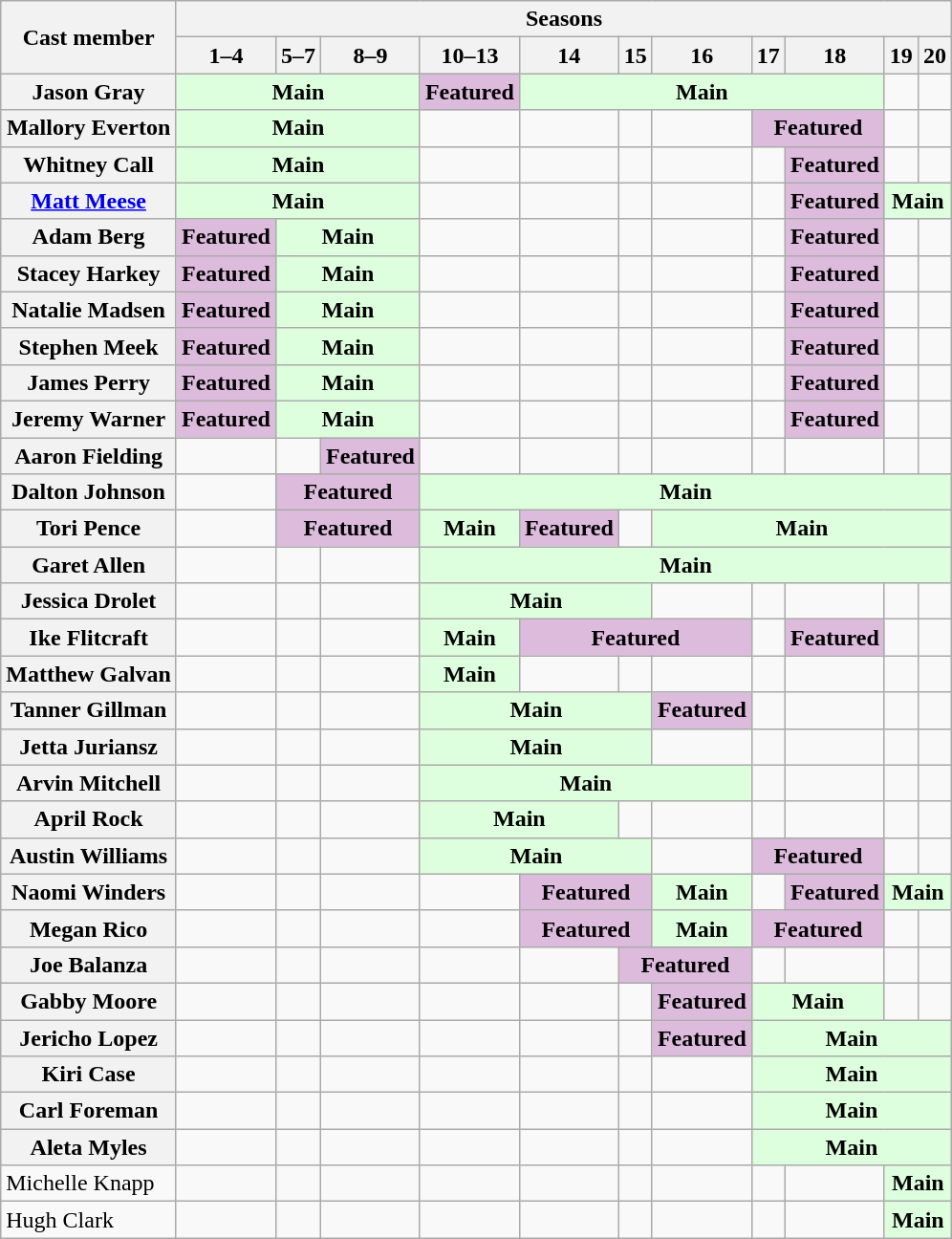<table class="wikitable plainrowheaders">
<tr>
<th scope="col" rowspan="2">Cast member</th>
<th scope="colgroup" colspan="11">Seasons</th>
</tr>
<tr>
<th scope="col">1–4</th>
<th scope="col">5–7</th>
<th scope="col">8–9</th>
<th scope="col">10–13</th>
<th scope="col">14</th>
<th scope="col">15</th>
<th scope="col">16</th>
<th scope="col">17</th>
<th scope="col">18</th>
<th scope="col">19</th>
<th scope="col">20</th>
</tr>
<tr>
<th scope="row">Jason Gray</th>
<td colspan="3" style="background:#dfd; text-align:center;"><strong>Main</strong></td>
<td colspan="1" style="background:#dbd; text-align:center;"><strong>Featured</strong></td>
<td colspan="5" style="background:#dfd; text-align:center;"><strong>Main</strong></td>
<td></td>
<td></td>
</tr>
<tr>
<th scope="row">Mallory Everton</th>
<td colspan="3" style="background:#dfd; text-align:center;"><strong>Main</strong></td>
<td></td>
<td></td>
<td></td>
<td></td>
<td colspan="2" style="background:#dbd; text-align:center;"><strong>Featured</strong></td>
<td></td>
<td></td>
</tr>
<tr>
<th scope="row">Whitney Call</th>
<td colspan="3" style="background:#dfd; text-align:center;"><strong>Main</strong></td>
<td></td>
<td></td>
<td></td>
<td></td>
<td></td>
<td colspan="1" style="background:#dbd; text-align:center;"><strong>Featured</strong></td>
<td></td>
<td></td>
</tr>
<tr>
<th scope="row"><a href='#'>Matt Meese</a></th>
<td colspan="3" style="background:#dfd; text-align:center;"><strong>Main</strong></td>
<td></td>
<td></td>
<td></td>
<td></td>
<td></td>
<td colspan="1" style="background:#dbd; text-align:center;"><strong>Featured</strong></td>
<td colspan="3" style="background:#dfd; text-align:center;"><strong>Main</strong></td>
</tr>
<tr>
<th scope="row">Adam Berg</th>
<td colspan="1" style="background:#dbd; text-align:center;"><strong>Featured</strong></td>
<td colspan="2" style="background:#dfd; text-align:center;"><strong>Main</strong></td>
<td></td>
<td></td>
<td></td>
<td></td>
<td></td>
<td colspan="1" style="background:#dbd; text-align:center;"><strong>Featured</strong></td>
<td></td>
<td></td>
</tr>
<tr>
<th scope="row">Stacey Harkey</th>
<td colspan="1" style="background:#dbd; text-align:center;"><strong>Featured</strong></td>
<td colspan="2" style="background:#dfd; text-align:center;"><strong>Main</strong></td>
<td></td>
<td></td>
<td></td>
<td></td>
<td></td>
<td colspan="1" style="background:#dbd; text-align:center;"><strong>Featured</strong></td>
<td></td>
<td></td>
</tr>
<tr>
<th scope="row">Natalie Madsen</th>
<td colspan="1" style="background:#dbd; text-align:center;"><strong>Featured</strong></td>
<td colspan="2" style="background:#dfd; text-align:center;"><strong>Main</strong></td>
<td></td>
<td></td>
<td></td>
<td></td>
<td></td>
<td colspan="1" style="background:#dbd; text-align:center;"><strong>Featured</strong></td>
<td></td>
<td></td>
</tr>
<tr>
<th scope="row">Stephen Meek</th>
<td colspan="1" style="background:#dbd; text-align:center;"><strong>Featured</strong></td>
<td colspan="2" style="background:#dfd; text-align:center;"><strong>Main</strong></td>
<td></td>
<td></td>
<td></td>
<td></td>
<td></td>
<td colspan="1" style="background:#dbd; text-align:center;"><strong>Featured</strong></td>
<td></td>
<td></td>
</tr>
<tr>
<th scope="row">James Perry</th>
<td colspan="1" style="background:#dbd; text-align:center;"><strong>Featured</strong></td>
<td colspan="2" style="background:#dfd; text-align:center;"><strong>Main</strong></td>
<td></td>
<td></td>
<td></td>
<td></td>
<td></td>
<td colspan="1" style="background:#dbd; text-align:center;"><strong>Featured</strong></td>
<td></td>
<td></td>
</tr>
<tr>
<th scope="row">Jeremy Warner</th>
<td colspan="1" style="background:#dbd; text-align:center;"><strong>Featured</strong></td>
<td colspan="2" style="background:#dfd; text-align:center;"><strong>Main</strong></td>
<td></td>
<td></td>
<td></td>
<td></td>
<td></td>
<td colspan="1" style="background:#dbd; text-align:center;"><strong>Featured</strong></td>
<td></td>
<td></td>
</tr>
<tr>
<th scope="row">Aaron Fielding</th>
<td></td>
<td></td>
<td colspan="1" style="background:#dbd; text-align:center;"><strong>Featured</strong></td>
<td></td>
<td></td>
<td></td>
<td></td>
<td></td>
<td></td>
<td></td>
<td></td>
</tr>
<tr>
<th scope="row">Dalton Johnson</th>
<td></td>
<td colspan="2" style="background:#dbd; text-align:center;"><strong>Featured</strong></td>
<td colspan="8" style="background:#dfd; text-align:center;"><strong>Main</strong></td>
</tr>
<tr>
<th scope="row">Tori Pence</th>
<td></td>
<td colspan="2" style="background:#dbd; text-align:center;"><strong>Featured</strong></td>
<td style="background:#dfd; text-align:center;"><strong>Main</strong></td>
<td colspan="1" style="background:#dbd; text-align:center;"><strong>Featured</strong></td>
<td></td>
<td colspan="5" style="background:#dfd; text-align:center;"><strong>Main</strong></td>
</tr>
<tr>
<th scope="row">Garet Allen</th>
<td></td>
<td></td>
<td></td>
<td colspan="8" style="background:#dfd; text-align:center;"><strong>Main</strong></td>
</tr>
<tr>
<th scope="row">Jessica Drolet</th>
<td></td>
<td></td>
<td></td>
<td colspan="3" style="background:#dfd; text-align:center;"><strong>Main</strong></td>
<td></td>
<td></td>
<td></td>
<td></td>
<td></td>
</tr>
<tr>
<th scope="row">Ike Flitcraft</th>
<td></td>
<td></td>
<td></td>
<td style="background:#dfd; text-align:center;"><strong>Main</strong></td>
<td colspan="3" style="background:#dbd; text-align:center;"><strong>Featured</strong></td>
<td></td>
<td colspan="1" style="background:#dbd; text-align:center;"><strong>Featured</strong></td>
<td></td>
<td></td>
</tr>
<tr>
<th scope="row">Matthew Galvan</th>
<td></td>
<td></td>
<td></td>
<td style="background:#dfd; text-align:center;"><strong>Main</strong></td>
<td></td>
<td></td>
<td></td>
<td></td>
<td></td>
<td></td>
<td></td>
</tr>
<tr>
<th scope="row">Tanner Gillman</th>
<td></td>
<td></td>
<td></td>
<td colspan="3" style="background:#dfd; text-align:center;"><strong>Main</strong></td>
<td colspan="1" style="background:#dbd; text-align:center;"><strong>Featured</strong></td>
<td></td>
<td></td>
<td></td>
<td></td>
</tr>
<tr>
<th scope="row">Jetta Juriansz</th>
<td></td>
<td></td>
<td></td>
<td colspan="3" style="background:#dfd; text-align:center;"><strong>Main</strong></td>
<td></td>
<td></td>
<td></td>
<td></td>
<td></td>
</tr>
<tr>
<th scope="row">Arvin Mitchell</th>
<td></td>
<td></td>
<td></td>
<td colspan="4" style="background:#dfd; text-align:center;"><strong>Main</strong></td>
<td></td>
<td></td>
<td></td>
<td></td>
</tr>
<tr>
<th scope="row">April Rock</th>
<td></td>
<td></td>
<td></td>
<td colspan="2" style="background:#dfd; text-align:center;"><strong>Main</strong></td>
<td></td>
<td></td>
<td></td>
<td></td>
<td></td>
<td></td>
</tr>
<tr>
<th scope="row">Austin Williams</th>
<td></td>
<td></td>
<td></td>
<td colspan="3" style="background:#dfd; text-align:center;"><strong>Main</strong></td>
<td></td>
<td colspan="2" style="background:#dbd; text-align:center;"><strong>Featured</strong></td>
<td></td>
<td></td>
</tr>
<tr>
<th scope="row">Naomi Winders</th>
<td></td>
<td></td>
<td></td>
<td></td>
<td colspan="2" style="background:#dbd; text-align:center;"><strong>Featured</strong></td>
<td style="background:#dfd; text-align:center;"><strong>Main</strong></td>
<td></td>
<td colspan="1" style="background:#dbd; text-align:center;"><strong>Featured</strong></td>
<td colspan="2" style="background:#dfd; text-align:center;"><strong>Main</strong></td>
</tr>
<tr>
<th scope="row">Megan Rico</th>
<td></td>
<td></td>
<td></td>
<td></td>
<td colspan="2" style="background:#dbd; text-align:center;"><strong>Featured</strong></td>
<td colspan="1" style="background:#dfd; text-align:center;"><strong>Main</strong></td>
<td colspan="2" style="background:#dbd; text-align:center;"><strong>Featured</strong></td>
<td></td>
<td></td>
</tr>
<tr>
<th scope="row">Joe Balanza</th>
<td></td>
<td></td>
<td></td>
<td></td>
<td></td>
<td colspan="2" style="background:#dbd; text-align:center;"><strong>Featured</strong></td>
<td></td>
<td></td>
<td></td>
<td></td>
</tr>
<tr>
<th scope="row">Gabby Moore</th>
<td></td>
<td></td>
<td></td>
<td></td>
<td></td>
<td></td>
<td colspan="1" style="background:#dbd; text-align:center;"><strong>Featured</strong></td>
<td colspan="2" style="background:#dfd; text-align:center;"><strong>Main</strong></td>
<td></td>
<td></td>
</tr>
<tr>
<th scope="row">Jericho Lopez</th>
<td></td>
<td></td>
<td></td>
<td></td>
<td></td>
<td></td>
<td colspan="1" style="background:#dbd; text-align:center;"><strong>Featured</strong></td>
<td colspan="4" style="background:#dfd; text-align:center;"><strong>Main</strong></td>
</tr>
<tr>
<th scope="row">Kiri Case</th>
<td></td>
<td></td>
<td></td>
<td></td>
<td></td>
<td></td>
<td></td>
<td colspan="4" style="background:#dfd; text-align:center;"><strong>Main</strong></td>
</tr>
<tr>
<th scope="row">Carl Foreman</th>
<td></td>
<td></td>
<td></td>
<td></td>
<td></td>
<td></td>
<td></td>
<td colspan="4" style="background:#dfd; text-align:center;"><strong>Main</strong></td>
</tr>
<tr>
<th scope="row">Aleta Myles</th>
<td></td>
<td></td>
<td></td>
<td></td>
<td></td>
<td></td>
<td></td>
<td colspan="4" style="background:#dfd; text-align:center;"><strong>Main</strong></td>
</tr>
<tr>
<td>Michelle Knapp</td>
<td></td>
<td></td>
<td></td>
<td></td>
<td></td>
<td></td>
<td></td>
<td></td>
<td></td>
<td colspan="3" style="background:#dfd; text-align:center;"><strong>Main</strong></td>
</tr>
<tr>
<td>Hugh Clark</td>
<td></td>
<td></td>
<td></td>
<td></td>
<td></td>
<td></td>
<td></td>
<td></td>
<td></td>
<td colspan="3" style="background:#dfd; text-align:center;"><strong>Main</strong></td>
</tr>
</table>
